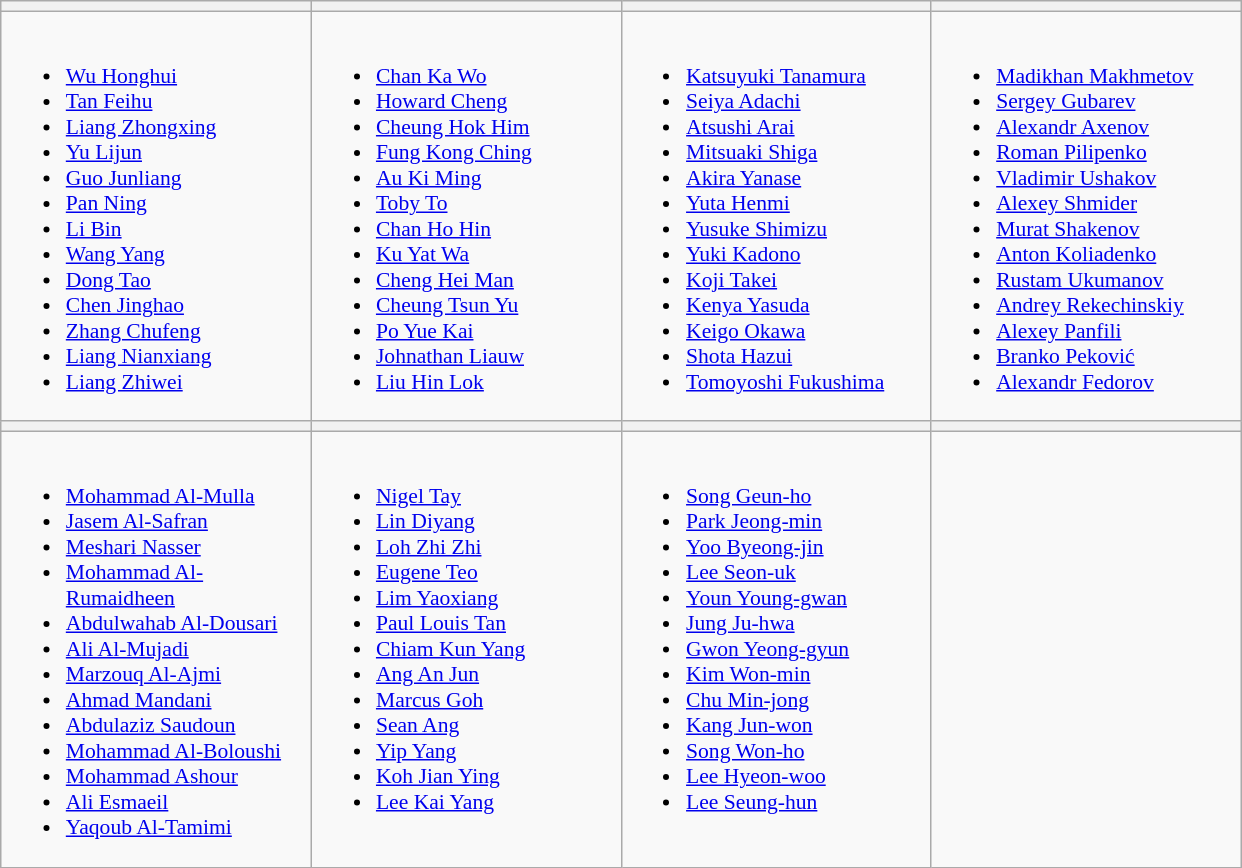<table class="wikitable" style="font-size:90%">
<tr>
<th width=200></th>
<th width=200></th>
<th width=200></th>
<th width=200></th>
</tr>
<tr>
<td valign=top><br><ul><li><a href='#'>Wu Honghui</a></li><li><a href='#'>Tan Feihu</a></li><li><a href='#'>Liang Zhongxing</a></li><li><a href='#'>Yu Lijun</a></li><li><a href='#'>Guo Junliang</a></li><li><a href='#'>Pan Ning</a></li><li><a href='#'>Li Bin</a></li><li><a href='#'>Wang Yang</a></li><li><a href='#'>Dong Tao</a></li><li><a href='#'>Chen Jinghao</a></li><li><a href='#'>Zhang Chufeng</a></li><li><a href='#'>Liang Nianxiang</a></li><li><a href='#'>Liang Zhiwei</a></li></ul></td>
<td valign=top><br><ul><li><a href='#'>Chan Ka Wo</a></li><li><a href='#'>Howard Cheng</a></li><li><a href='#'>Cheung Hok Him</a></li><li><a href='#'>Fung Kong Ching</a></li><li><a href='#'>Au Ki Ming</a></li><li><a href='#'>Toby To</a></li><li><a href='#'>Chan Ho Hin</a></li><li><a href='#'>Ku Yat Wa</a></li><li><a href='#'>Cheng Hei Man</a></li><li><a href='#'>Cheung Tsun Yu</a></li><li><a href='#'>Po Yue Kai</a></li><li><a href='#'>Johnathan Liauw</a></li><li><a href='#'>Liu Hin Lok</a></li></ul></td>
<td valign=top><br><ul><li><a href='#'>Katsuyuki Tanamura</a></li><li><a href='#'>Seiya Adachi</a></li><li><a href='#'>Atsushi Arai</a></li><li><a href='#'>Mitsuaki Shiga</a></li><li><a href='#'>Akira Yanase</a></li><li><a href='#'>Yuta Henmi</a></li><li><a href='#'>Yusuke Shimizu</a></li><li><a href='#'>Yuki Kadono</a></li><li><a href='#'>Koji Takei</a></li><li><a href='#'>Kenya Yasuda</a></li><li><a href='#'>Keigo Okawa</a></li><li><a href='#'>Shota Hazui</a></li><li><a href='#'>Tomoyoshi Fukushima</a></li></ul></td>
<td valign=top><br><ul><li><a href='#'>Madikhan Makhmetov</a></li><li><a href='#'>Sergey Gubarev</a></li><li><a href='#'>Alexandr Axenov</a></li><li><a href='#'>Roman Pilipenko</a></li><li><a href='#'>Vladimir Ushakov</a></li><li><a href='#'>Alexey Shmider</a></li><li><a href='#'>Murat Shakenov</a></li><li><a href='#'>Anton Koliadenko</a></li><li><a href='#'>Rustam Ukumanov</a></li><li><a href='#'>Andrey Rekechinskiy</a></li><li><a href='#'>Alexey Panfili</a></li><li><a href='#'>Branko Peković</a></li><li><a href='#'>Alexandr Fedorov</a></li></ul></td>
</tr>
<tr>
<th></th>
<th></th>
<th></th>
<th></th>
</tr>
<tr>
<td valign=top><br><ul><li><a href='#'>Mohammad Al-Mulla</a></li><li><a href='#'>Jasem Al-Safran</a></li><li><a href='#'>Meshari Nasser</a></li><li><a href='#'>Mohammad Al-Rumaidheen</a></li><li><a href='#'>Abdulwahab Al-Dousari</a></li><li><a href='#'>Ali Al-Mujadi</a></li><li><a href='#'>Marzouq Al-Ajmi</a></li><li><a href='#'>Ahmad Mandani</a></li><li><a href='#'>Abdulaziz Saudoun</a></li><li><a href='#'>Mohammad Al-Boloushi</a></li><li><a href='#'>Mohammad Ashour</a></li><li><a href='#'>Ali Esmaeil</a></li><li><a href='#'>Yaqoub Al-Tamimi</a></li></ul></td>
<td valign=top><br><ul><li><a href='#'>Nigel Tay</a></li><li><a href='#'>Lin Diyang</a></li><li><a href='#'>Loh Zhi Zhi</a></li><li><a href='#'>Eugene Teo</a></li><li><a href='#'>Lim Yaoxiang</a></li><li><a href='#'>Paul Louis Tan</a></li><li><a href='#'>Chiam Kun Yang</a></li><li><a href='#'>Ang An Jun</a></li><li><a href='#'>Marcus Goh</a></li><li><a href='#'>Sean Ang</a></li><li><a href='#'>Yip Yang</a></li><li><a href='#'>Koh Jian Ying</a></li><li><a href='#'>Lee Kai Yang</a></li></ul></td>
<td valign=top><br><ul><li><a href='#'>Song Geun-ho</a></li><li><a href='#'>Park Jeong-min</a></li><li><a href='#'>Yoo Byeong-jin</a></li><li><a href='#'>Lee Seon-uk</a></li><li><a href='#'>Youn Young-gwan</a></li><li><a href='#'>Jung Ju-hwa</a></li><li><a href='#'>Gwon Yeong-gyun</a></li><li><a href='#'>Kim Won-min</a></li><li><a href='#'>Chu Min-jong</a></li><li><a href='#'>Kang Jun-won</a></li><li><a href='#'>Song Won-ho</a></li><li><a href='#'>Lee Hyeon-woo</a></li><li><a href='#'>Lee Seung-hun</a></li></ul></td>
<td valign=top></td>
</tr>
</table>
